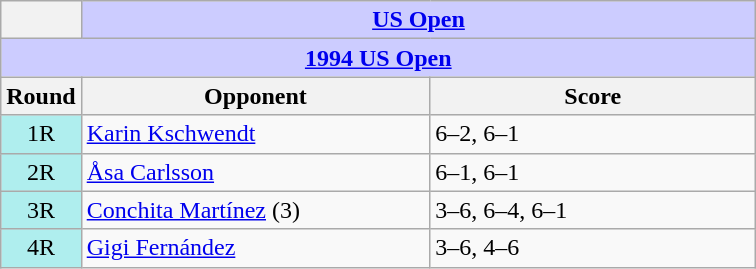<table class="wikitable collapsible collapsed">
<tr>
<th></th>
<th colspan=2 style="background:#ccf;"><a href='#'>US Open</a></th>
</tr>
<tr>
<th colspan=3 style="background:#ccf;"><a href='#'>1994 US Open</a></th>
</tr>
<tr>
<th>Round</th>
<th width=225>Opponent</th>
<th width=210>Score</th>
</tr>
<tr>
<td style="text-align:center; background:#afeeee;">1R</td>
<td> <a href='#'>Karin Kschwendt</a></td>
<td>6–2, 6–1</td>
</tr>
<tr>
<td style="text-align:center; background:#afeeee;">2R</td>
<td> <a href='#'>Åsa Carlsson</a></td>
<td>6–1, 6–1</td>
</tr>
<tr>
<td style="text-align:center; background:#afeeee;">3R</td>
<td> <a href='#'>Conchita Martínez</a> (3)</td>
<td>3–6, 6–4, 6–1</td>
</tr>
<tr>
<td style="text-align:center; background:#afeeee;">4R</td>
<td> <a href='#'>Gigi Fernández</a></td>
<td>3–6, 4–6</td>
</tr>
</table>
